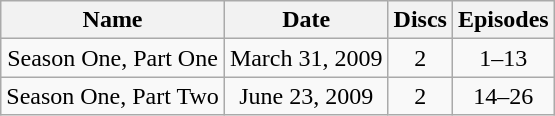<table class="wikitable" style="text-align:center;">
<tr>
<th>Name</th>
<th>Date</th>
<th>Discs</th>
<th>Episodes</th>
</tr>
<tr>
<td>Season One, Part One</td>
<td>March 31, 2009</td>
<td>2</td>
<td>1–13</td>
</tr>
<tr>
<td>Season One, Part Two</td>
<td>June 23, 2009</td>
<td>2</td>
<td>14–26</td>
</tr>
</table>
